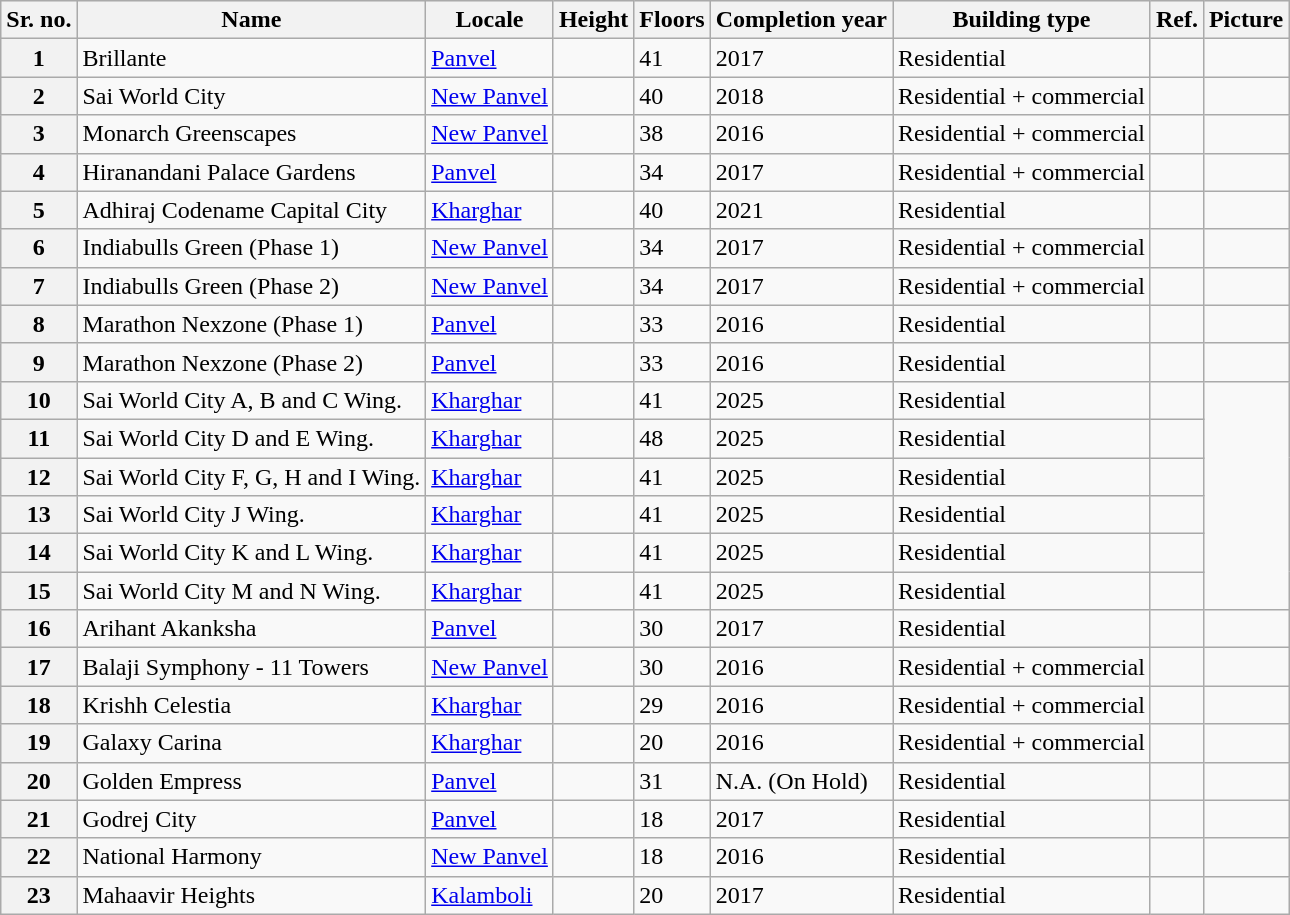<table class="wikitable sortable">
<tr style="background:#ececec;">
<th>Sr. no.</th>
<th>Name</th>
<th>Locale</th>
<th>Height</th>
<th>Floors</th>
<th>Completion year</th>
<th>Building type</th>
<th>Ref.</th>
<th>Picture</th>
</tr>
<tr>
<th>1</th>
<td>Brillante</td>
<td><a href='#'>Panvel</a></td>
<td></td>
<td>41</td>
<td>2017</td>
<td><span>Residential</span></td>
<td></td>
<td></td>
</tr>
<tr>
<th>2</th>
<td>Sai World City</td>
<td><a href='#'>New Panvel</a></td>
<td></td>
<td>40</td>
<td>2018</td>
<td><span>Residential + commercial</span></td>
<td></td>
<td></td>
</tr>
<tr>
<th>3</th>
<td>Monarch Greenscapes</td>
<td><a href='#'>New Panvel</a></td>
<td></td>
<td>38</td>
<td>2016</td>
<td><span>Residential + commercial</span></td>
<td></td>
<td></td>
</tr>
<tr>
<th>4</th>
<td>Hiranandani Palace Gardens</td>
<td><a href='#'>Panvel</a></td>
<td></td>
<td>34</td>
<td>2017</td>
<td><span>Residential + commercial</span></td>
<td></td>
<td></td>
</tr>
<tr>
<th>5</th>
<td>Adhiraj Codename Capital City</td>
<td><a href='#'>Kharghar</a></td>
<td></td>
<td>40</td>
<td>2021</td>
<td><span>Residential</span></td>
<td></td>
<td></td>
</tr>
<tr>
<th>6</th>
<td>Indiabulls Green (Phase 1)</td>
<td><a href='#'>New Panvel</a></td>
<td></td>
<td>34</td>
<td>2017</td>
<td><span>Residential + commercial</span></td>
<td></td>
<td></td>
</tr>
<tr>
<th>7</th>
<td>Indiabulls Green (Phase 2)</td>
<td><a href='#'>New Panvel</a></td>
<td></td>
<td>34</td>
<td>2017</td>
<td><span>Residential + commercial</span></td>
<td></td>
<td></td>
</tr>
<tr>
<th>8</th>
<td>Marathon Nexzone (Phase 1)</td>
<td><a href='#'>Panvel</a></td>
<td></td>
<td>33</td>
<td>2016</td>
<td><span>Residential</span></td>
<td></td>
<td></td>
</tr>
<tr>
<th>9</th>
<td>Marathon Nexzone (Phase 2)</td>
<td><a href='#'>Panvel</a></td>
<td></td>
<td>33</td>
<td>2016</td>
<td><span>Residential</span></td>
<td></td>
<td></td>
</tr>
<tr>
<th>10</th>
<td>Sai World City A, B and C Wing.</td>
<td><a href='#'>Kharghar</a></td>
<td></td>
<td>41</td>
<td>2025</td>
<td><span>Residential</span></td>
<td></td>
</tr>
<tr>
<th>11</th>
<td>Sai World City D and E Wing.</td>
<td><a href='#'>Kharghar</a></td>
<td></td>
<td>48</td>
<td>2025</td>
<td><span>Residential</span></td>
<td></td>
</tr>
<tr>
<th>12</th>
<td>Sai World City F, G, H and I Wing.</td>
<td><a href='#'>Kharghar</a></td>
<td></td>
<td>41</td>
<td>2025</td>
<td><span>Residential</span></td>
<td></td>
</tr>
<tr>
<th>13</th>
<td>Sai World City J Wing.</td>
<td><a href='#'>Kharghar</a></td>
<td></td>
<td>41</td>
<td>2025</td>
<td><span>Residential</span></td>
<td></td>
</tr>
<tr>
<th>14</th>
<td>Sai World City K and L Wing.</td>
<td><a href='#'>Kharghar</a></td>
<td></td>
<td>41</td>
<td>2025</td>
<td><span>Residential</span></td>
<td></td>
</tr>
<tr>
<th>15</th>
<td>Sai World City M and N Wing.</td>
<td><a href='#'>Kharghar</a></td>
<td></td>
<td>41</td>
<td>2025</td>
<td><span>Residential</span></td>
<td></td>
</tr>
<tr>
<th>16</th>
<td>Arihant Akanksha</td>
<td><a href='#'>Panvel</a></td>
<td></td>
<td>30</td>
<td>2017</td>
<td><span>Residential</span></td>
<td></td>
<td></td>
</tr>
<tr>
<th>17</th>
<td>Balaji Symphony - 11 Towers</td>
<td><a href='#'>New Panvel</a></td>
<td></td>
<td>30</td>
<td>2016</td>
<td><span>Residential + commercial</span></td>
<td></td>
<td></td>
</tr>
<tr>
<th>18</th>
<td>Krishh Celestia</td>
<td><a href='#'>Kharghar</a></td>
<td></td>
<td>29</td>
<td>2016</td>
<td><span>Residential + commercial</span></td>
<td></td>
<td></td>
</tr>
<tr>
<th>19</th>
<td>Galaxy Carina</td>
<td><a href='#'>Kharghar</a></td>
<td></td>
<td>20</td>
<td>2016</td>
<td><span>Residential + commercial</span></td>
<td></td>
<td></td>
</tr>
<tr>
<th>20</th>
<td>Golden Empress</td>
<td><a href='#'>Panvel</a></td>
<td></td>
<td>31</td>
<td>N.A. (On Hold)</td>
<td><span>Residential</span></td>
<td></td>
</tr>
<tr>
<th>21</th>
<td>Godrej City</td>
<td><a href='#'>Panvel</a></td>
<td></td>
<td>18</td>
<td>2017</td>
<td><span>Residential</span></td>
<td></td>
<td></td>
</tr>
<tr>
<th>22</th>
<td>National Harmony</td>
<td><a href='#'>New Panvel</a></td>
<td></td>
<td>18</td>
<td>2016</td>
<td><span>Residential</span></td>
<td></td>
<td></td>
</tr>
<tr>
<th>23</th>
<td>Mahaavir Heights</td>
<td><a href='#'>Kalamboli</a></td>
<td></td>
<td>20</td>
<td>2017</td>
<td><span>Residential</span></td>
<td></td>
<td></td>
</tr>
</table>
